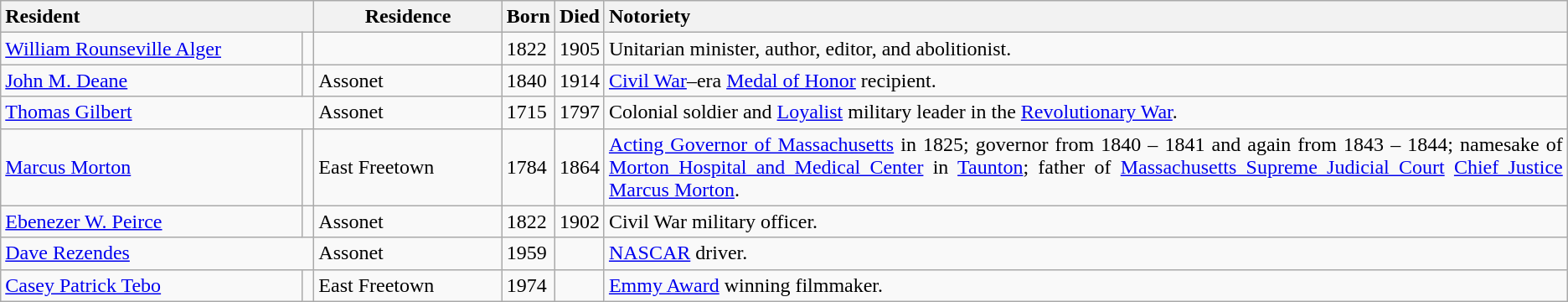<table class=wikitable>
<tr>
<th style="text-align:left" width=20% colspan=2>Resident</th>
<th width=12%>Residence</th>
<th>Born</th>
<th>Died</th>
<th style="text-align:left">Notoriety</th>
</tr>
<tr>
<td style="text-align:left"><a href='#'>William Rounseville Alger</a></td>
<td align=center></td>
<td></td>
<td>1822</td>
<td>1905</td>
<td style="text-align:justify">Unitarian minister, author, editor, and abolitionist.</td>
</tr>
<tr>
<td style="text-align:left"><a href='#'>John M. Deane</a></td>
<td align=center></td>
<td>Assonet</td>
<td>1840</td>
<td>1914</td>
<td style="text-align:justify"><a href='#'>Civil War</a>–era <a href='#'>Medal of Honor</a> recipient.</td>
</tr>
<tr>
<td colspan=2 style="text-align:left"><a href='#'>Thomas Gilbert</a></td>
<td>Assonet</td>
<td>1715</td>
<td>1797</td>
<td style="text-align:justify">Colonial soldier and <a href='#'>Loyalist</a> military leader in the <a href='#'>Revolutionary War</a>.</td>
</tr>
<tr>
<td style="text-align:left"><a href='#'>Marcus Morton</a></td>
<td align=center></td>
<td>East Freetown</td>
<td>1784</td>
<td>1864</td>
<td style="text-align:justify"><a href='#'>Acting Governor of Massachusetts</a> in 1825; governor from 1840 – 1841 and again from 1843 – 1844; namesake of <a href='#'>Morton Hospital and Medical Center</a> in <a href='#'>Taunton</a>; father of <a href='#'>Massachusetts Supreme Judicial Court</a> <a href='#'>Chief Justice</a> <a href='#'>Marcus Morton</a>.</td>
</tr>
<tr>
<td style="text-align:left"><a href='#'>Ebenezer W. Peirce</a></td>
<td align=center></td>
<td>Assonet</td>
<td>1822</td>
<td>1902</td>
<td style="text-align:justify">Civil War military officer.</td>
</tr>
<tr>
<td colspan=2 style="text-align:left"><a href='#'>Dave Rezendes</a></td>
<td>Assonet</td>
<td>1959</td>
<td></td>
<td style="text-align:justify"><a href='#'>NASCAR</a> driver.</td>
</tr>
<tr>
<td style="text-align:left"><a href='#'>Casey Patrick Tebo</a></td>
<td align=center></td>
<td>East Freetown</td>
<td>1974</td>
<td></td>
<td style="text-align:justify"><a href='#'>Emmy Award</a> winning filmmaker.</td>
</tr>
</table>
